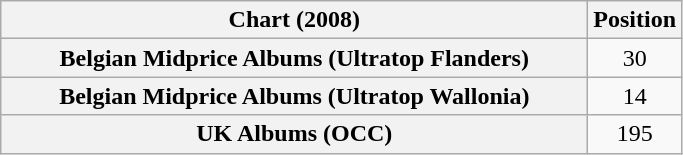<table class="wikitable sortable plainrowheaders" style="text-align:center">
<tr>
<th scope="col" style="width:24em;">Chart (2008)</th>
<th scope="col">Position</th>
</tr>
<tr>
<th scope="row">Belgian Midprice Albums (Ultratop Flanders)</th>
<td>30</td>
</tr>
<tr>
<th scope="row">Belgian Midprice Albums (Ultratop Wallonia)</th>
<td>14</td>
</tr>
<tr>
<th scope="row">UK Albums (OCC)</th>
<td>195</td>
</tr>
</table>
